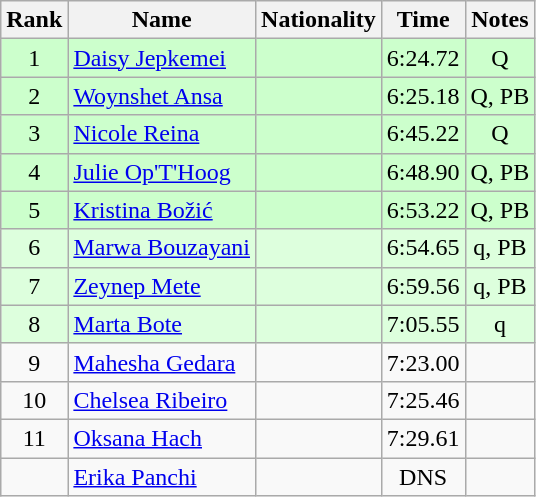<table class="wikitable sortable" style="text-align:center">
<tr>
<th>Rank</th>
<th>Name</th>
<th>Nationality</th>
<th>Time</th>
<th>Notes</th>
</tr>
<tr bgcolor=ccffcc>
<td>1</td>
<td align=left><a href='#'>Daisy Jepkemei</a></td>
<td align=left></td>
<td>6:24.72</td>
<td>Q</td>
</tr>
<tr bgcolor=ccffcc>
<td>2</td>
<td align=left><a href='#'>Woynshet Ansa</a></td>
<td align=left></td>
<td>6:25.18</td>
<td>Q, PB</td>
</tr>
<tr bgcolor=ccffcc>
<td>3</td>
<td align=left><a href='#'>Nicole Reina</a></td>
<td align=left></td>
<td>6:45.22</td>
<td>Q</td>
</tr>
<tr bgcolor=ccffcc>
<td>4</td>
<td align=left><a href='#'>Julie Op'T'Hoog</a></td>
<td align=left></td>
<td>6:48.90</td>
<td>Q, PB</td>
</tr>
<tr bgcolor=ccffcc>
<td>5</td>
<td align=left><a href='#'>Kristina Božić</a></td>
<td align=left></td>
<td>6:53.22</td>
<td>Q, PB</td>
</tr>
<tr bgcolor=ddffdd>
<td>6</td>
<td align=left><a href='#'>Marwa Bouzayani</a></td>
<td align=left></td>
<td>6:54.65</td>
<td>q, PB</td>
</tr>
<tr bgcolor=ddffdd>
<td>7</td>
<td align=left><a href='#'>Zeynep Mete</a></td>
<td align=left></td>
<td>6:59.56</td>
<td>q, PB</td>
</tr>
<tr bgcolor=ddffdd>
<td>8</td>
<td align=left><a href='#'>Marta Bote</a></td>
<td align=left></td>
<td>7:05.55</td>
<td>q</td>
</tr>
<tr>
<td>9</td>
<td align=left><a href='#'>Mahesha Gedara</a></td>
<td align=left></td>
<td>7:23.00</td>
<td></td>
</tr>
<tr>
<td>10</td>
<td align=left><a href='#'>Chelsea Ribeiro</a></td>
<td align=left></td>
<td>7:25.46</td>
<td></td>
</tr>
<tr>
<td>11</td>
<td align=left><a href='#'>Oksana Hach</a></td>
<td align=left></td>
<td>7:29.61</td>
<td></td>
</tr>
<tr>
<td></td>
<td align=left><a href='#'>Erika Panchi</a></td>
<td align=left></td>
<td>DNS</td>
<td></td>
</tr>
</table>
